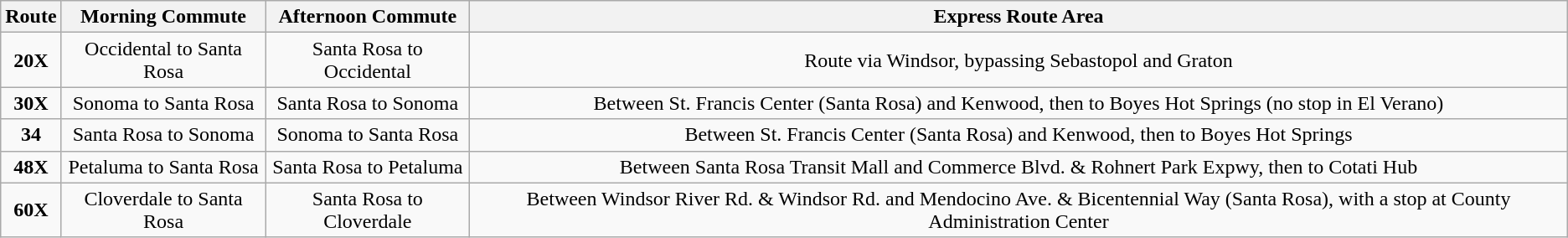<table class="wikitable" style="text-align:center">
<tr>
<th>Route</th>
<th>Morning Commute</th>
<th>Afternoon Commute</th>
<th>Express Route Area</th>
</tr>
<tr>
<td><strong>20X</strong></td>
<td>Occidental to Santa Rosa</td>
<td>Santa Rosa to Occidental</td>
<td>Route via Windsor, bypassing Sebastopol and Graton</td>
</tr>
<tr>
<td><strong>30X</strong></td>
<td>Sonoma to Santa Rosa</td>
<td>Santa Rosa to Sonoma</td>
<td>Between St. Francis Center (Santa Rosa) and Kenwood, then to Boyes Hot Springs (no stop in El Verano)</td>
</tr>
<tr>
<td><strong>34</strong></td>
<td>Santa Rosa to Sonoma</td>
<td>Sonoma to Santa Rosa</td>
<td>Between St. Francis Center (Santa Rosa) and Kenwood, then to Boyes Hot Springs</td>
</tr>
<tr>
<td><strong>48X</strong></td>
<td>Petaluma to Santa Rosa</td>
<td>Santa Rosa to Petaluma</td>
<td>Between Santa Rosa Transit Mall and Commerce Blvd. & Rohnert Park Expwy, then to Cotati Hub</td>
</tr>
<tr>
<td><strong>60X</strong></td>
<td>Cloverdale to Santa Rosa</td>
<td>Santa Rosa to Cloverdale</td>
<td>Between Windsor River Rd. & Windsor Rd. and Mendocino Ave. & Bicentennial Way (Santa Rosa), with a stop at County Administration Center</td>
</tr>
</table>
